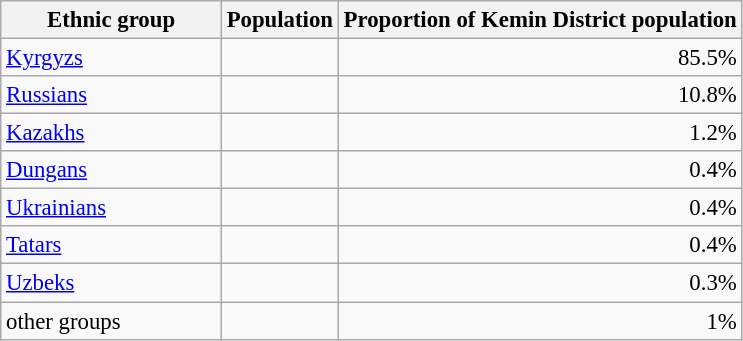<table class="wikitable sortable" border="1" style="text-align:right; font-size:95%;">
<tr>
<th width="140px">Ethnic group</th>
<th>Population</th>
<th>Proportion of Kemin District population</th>
</tr>
<tr>
<td align="left"><a href='#'>Kyrgyzs</a></td>
<td></td>
<td>85.5%</tr></td>
<td align="left"><a href='#'>Russians</a></td>
<td></td>
<td>10.8%</tr></td>
<td align="left"><a href='#'>Kazakhs</a></td>
<td></td>
<td>1.2%</tr></td>
<td align="left"><a href='#'>Dungans</a></td>
<td></td>
<td>0.4%</tr></td>
<td align="left"><a href='#'>Ukrainians</a></td>
<td></td>
<td>0.4%</tr></td>
<td align="left"><a href='#'>Tatars</a></td>
<td></td>
<td>0.4%</tr></td>
<td align="left"><a href='#'>Uzbeks</a></td>
<td></td>
<td>0.3%</tr></td>
<td align="left">other groups</td>
<td></td>
<td>1%</tr></td>
</tr>
</table>
